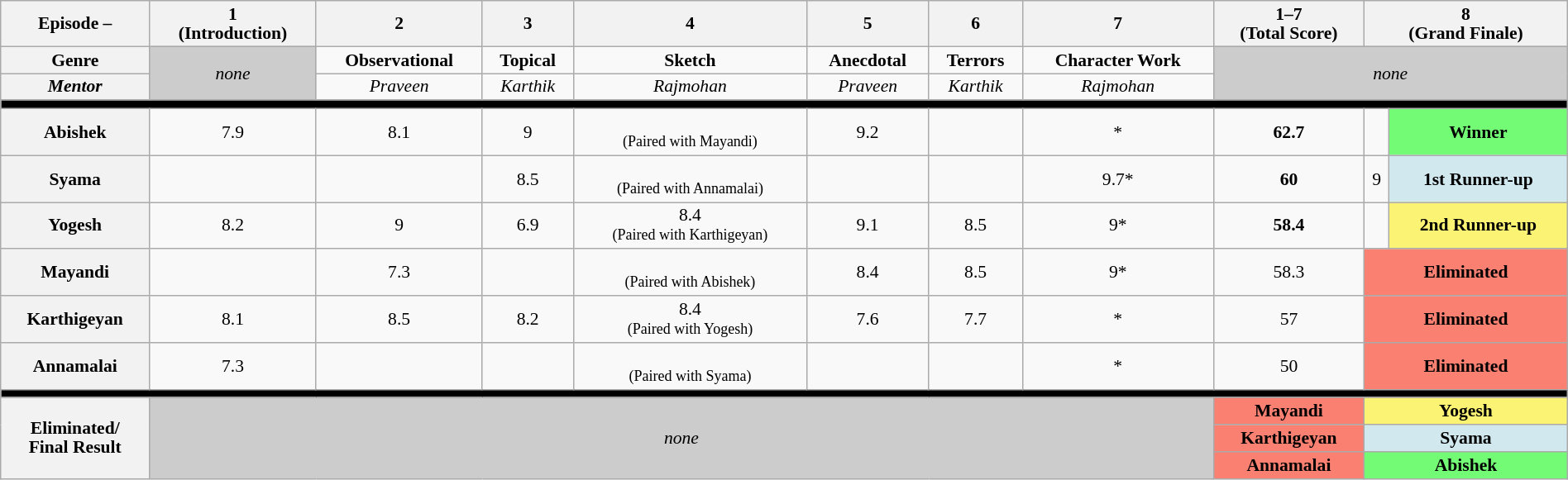<table class="wikitable" style="text-align:center; width:100%; font-size:90%; line-height:15px;">
<tr>
<th>Episode –</th>
<th>1<br><strong>(Introduction</strong>)</th>
<th>2</th>
<th>3</th>
<th>4</th>
<th>5</th>
<th>6</th>
<th>7</th>
<th>1–7<br>(Total Score)</th>
<th colspan="2">8<br>(Grand Finale)</th>
</tr>
<tr>
<th>Genre</th>
<td rowspan="2" bgcolor="#ccc"><em>none</em></td>
<td><strong>Observational</strong></td>
<td><strong>Topical</strong></td>
<td><strong>Sketch</strong></td>
<td><strong>Anecdotal</strong></td>
<td><strong>Terrors</strong></td>
<td><strong>Character Work</strong></td>
<td colspan="3" rowspan="2" bgcolor="#ccc"><em>none</em></td>
</tr>
<tr>
<th><em>Mentor</em></th>
<td><em>Praveen</em></td>
<td><em>Karthik</em></td>
<td><em>Rajmohan</em></td>
<td><em>Praveen</em></td>
<td><em>Karthik</em></td>
<td><em>Rajmohan</em></td>
</tr>
<tr>
<td colspan="11" bgcolor="black"></td>
</tr>
<tr>
<th>Abishek</th>
<td>7.9</td>
<td>8.1</td>
<td>9</td>
<td><strong></strong><br><small>(Paired with Mayandi)</small></td>
<td>9.2</td>
<td><strong></strong></td>
<td><strong></strong>*</td>
<td><strong>62.7</strong></td>
<td><strong></strong></td>
<td style="background:#73FB76;"><strong>Winner</strong></td>
</tr>
<tr>
<th>Syama</th>
<td><strong></strong></td>
<td><strong></strong></td>
<td>8.5</td>
<td><strong></strong><br><small>(Paired with Annamalai)</small></td>
<td><strong></strong></td>
<td><strong></strong></td>
<td>9.7*</td>
<td><strong>60</strong></td>
<td>9</td>
<td style="background:#D1E8EF;"><strong>1st Runner-up</strong></td>
</tr>
<tr>
<th>Yogesh</th>
<td>8.2</td>
<td>9</td>
<td>6.9</td>
<td>8.4<br><small>(Paired with Karthigeyan)</small></td>
<td>9.1</td>
<td>8.5</td>
<td>9*</td>
<td><strong>58.4</strong></td>
<td><strong></strong></td>
<td style="background:#FBF373;"><strong>2nd Runner-up</strong></td>
</tr>
<tr>
<th>Mayandi</th>
<td><strong></strong></td>
<td>7.3</td>
<td><strong></strong></td>
<td><strong></strong><br><small>(Paired with Abishek)</small></td>
<td>8.4</td>
<td>8.5</td>
<td>9*</td>
<td>58.3</td>
<td colspan="2" bgcolor="salmon"><strong>Eliminated</strong></td>
</tr>
<tr>
<th>Karthigeyan</th>
<td>8.1</td>
<td>8.5</td>
<td>8.2</td>
<td>8.4<br><small>(Paired with Yogesh)</small></td>
<td>7.6</td>
<td>7.7</td>
<td><strong></strong>*</td>
<td>57</td>
<td colspan="2" bgcolor="salmon"><strong>Eliminated</strong></td>
</tr>
<tr>
<th>Annamalai</th>
<td>7.3</td>
<td><strong></strong></td>
<td><strong></strong></td>
<td><strong></strong><br><small>(Paired with Syama)</small></td>
<td><strong></strong></td>
<td><strong></strong></td>
<td><strong></strong>*</td>
<td>50</td>
<td colspan="2" bgcolor="salmon"><strong>Eliminated</strong></td>
</tr>
<tr>
<td colspan="11" bgcolor="black"></td>
</tr>
<tr>
<th rowspan="3">Eliminated/<br>Final Result</th>
<td colspan="7" rowspan="3" bgcolor="#ccc"><em>none</em></td>
<td bgcolor="salmon"><strong>Mayandi</strong></td>
<td colspan="2" style="background:#FBF373"><strong>Yogesh</strong></td>
</tr>
<tr>
<td bgcolor="salmon"><strong>Karthigeyan</strong></td>
<td colspan="2" style="background:#D1E8EF;"><strong>Syama</strong></td>
</tr>
<tr>
<td bgcolor="salmon"><strong>Annamalai</strong></td>
<td colspan="2" style="background:#73FB76;"><strong>Abishek</strong></td>
</tr>
</table>
